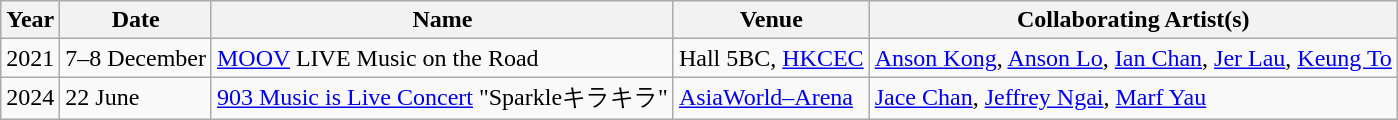<table class="wikitable plainrowheaders">
<tr>
<th scope="col">Year</th>
<th scope="col">Date</th>
<th scope="col">Name</th>
<th scope="col">Venue</th>
<th scope="col">Collaborating Artist(s)</th>
</tr>
<tr>
<td>2021</td>
<td>7–8 December</td>
<td><a href='#'>MOOV</a> LIVE Music on the Road</td>
<td>Hall 5BC, <a href='#'>HKCEC</a></td>
<td><a href='#'>Anson Kong</a>, <a href='#'>Anson Lo</a>, <a href='#'>Ian Chan</a>, <a href='#'>Jer Lau</a>, <a href='#'>Keung To</a></td>
</tr>
<tr>
<td>2024</td>
<td>22 June</td>
<td><a href='#'>903 Music is Live Concert</a> "Sparkleキラキラ"</td>
<td><a href='#'>AsiaWorld–Arena</a></td>
<td><a href='#'>Jace Chan</a>, <a href='#'>Jeffrey Ngai</a>, <a href='#'>Marf Yau</a></td>
</tr>
</table>
